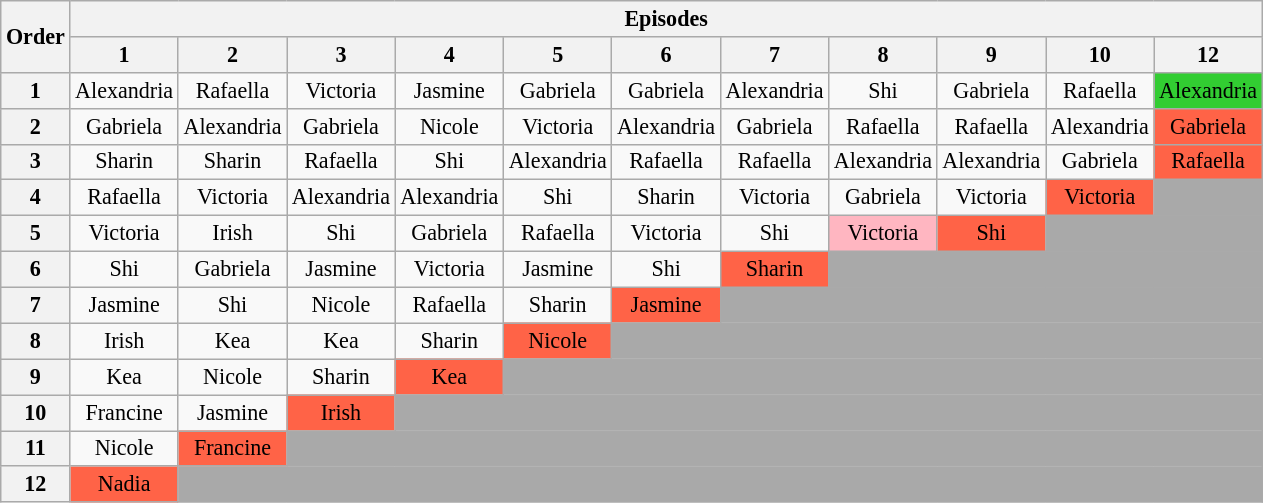<table class="wikitable" style="text-align:center; font-size:92%">
<tr>
<th rowspan=2>Order</th>
<th colspan=11>Episodes</th>
</tr>
<tr>
<th>1</th>
<th>2</th>
<th>3</th>
<th>4</th>
<th>5</th>
<th>6</th>
<th>7</th>
<th>8</th>
<th>9</th>
<th>10</th>
<th>12</th>
</tr>
<tr>
<th>1</th>
<td>Alexandria</td>
<td>Rafaella</td>
<td>Victoria</td>
<td>Jasmine</td>
<td>Gabriela</td>
<td>Gabriela</td>
<td>Alexandria</td>
<td>Shi</td>
<td>Gabriela</td>
<td>Rafaella</td>
<td style="background:limegreen;">Alexandria</td>
</tr>
<tr>
<th>2</th>
<td>Gabriela</td>
<td>Alexandria</td>
<td>Gabriela</td>
<td>Nicole</td>
<td>Victoria</td>
<td>Alexandria</td>
<td>Gabriela</td>
<td>Rafaella</td>
<td>Rafaella</td>
<td>Alexandria</td>
<td style="background:tomato;">Gabriela</td>
</tr>
<tr>
<th>3</th>
<td>Sharin</td>
<td>Sharin</td>
<td>Rafaella</td>
<td>Shi</td>
<td>Alexandria</td>
<td>Rafaella</td>
<td>Rafaella</td>
<td>Alexandria</td>
<td>Alexandria</td>
<td>Gabriela</td>
<td style="background:tomato;">Rafaella</td>
</tr>
<tr>
<th>4</th>
<td>Rafaella</td>
<td>Victoria</td>
<td>Alexandria</td>
<td>Alexandria</td>
<td>Shi</td>
<td>Sharin</td>
<td>Victoria</td>
<td>Gabriela</td>
<td>Victoria</td>
<td style="background:tomato;">Victoria</td>
<td style="background:darkgrey;" colspan="1"></td>
</tr>
<tr>
<th>5</th>
<td>Victoria</td>
<td>Irish</td>
<td>Shi</td>
<td>Gabriela</td>
<td>Rafaella</td>
<td>Victoria</td>
<td>Shi</td>
<td bgcolor="lightpink">Victoria</td>
<td style="background:tomato;">Shi</td>
<td style="background:darkgrey;" colspan="2"></td>
</tr>
<tr>
<th>6</th>
<td>Shi</td>
<td>Gabriela</td>
<td>Jasmine</td>
<td>Victoria</td>
<td>Jasmine</td>
<td>Shi</td>
<td style="background:tomato;">Sharin</td>
<td style="background:darkgrey;" colspan="4"></td>
</tr>
<tr>
<th>7</th>
<td>Jasmine</td>
<td>Shi</td>
<td>Nicole</td>
<td>Rafaella</td>
<td>Sharin</td>
<td style="background:tomato;">Jasmine</td>
<td style="background:darkgrey;" colspan="5"></td>
</tr>
<tr>
<th>8</th>
<td>Irish</td>
<td>Kea</td>
<td>Kea</td>
<td>Sharin</td>
<td style="background:tomato;">Nicole</td>
<td style="background:darkgrey;" colspan="6"></td>
</tr>
<tr>
<th>9</th>
<td>Kea</td>
<td>Nicole</td>
<td>Sharin</td>
<td style="background:tomato;">Kea</td>
<td style="background:darkgrey;" colspan="7"></td>
</tr>
<tr>
<th>10</th>
<td>Francine</td>
<td>Jasmine</td>
<td style="background:tomato;">Irish</td>
<td style="background:darkgrey;" colspan="8"></td>
</tr>
<tr>
<th>11</th>
<td>Nicole</td>
<td style="background:tomato;">Francine</td>
<td style="background:darkgrey;" colspan="9"></td>
</tr>
<tr>
<th>12</th>
<td style="background:tomato;">Nadia</td>
<td style="background:darkgrey;" colspan="10"></td>
</tr>
</table>
